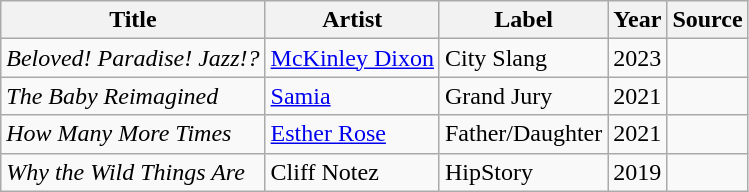<table class="wikitable">
<tr>
<th>Title</th>
<th>Artist</th>
<th>Label</th>
<th>Year</th>
<th>Source</th>
</tr>
<tr>
<td><em>Beloved! Paradise! Jazz!?</em></td>
<td><a href='#'>McKinley Dixon</a></td>
<td>City Slang</td>
<td>2023</td>
<td></td>
</tr>
<tr>
<td><em>The Baby Reimagined</em></td>
<td><a href='#'>Samia</a></td>
<td>Grand Jury</td>
<td>2021</td>
<td></td>
</tr>
<tr>
<td><em>How Many More Times</em></td>
<td><a href='#'>Esther Rose</a></td>
<td>Father/Daughter</td>
<td>2021</td>
<td></td>
</tr>
<tr>
<td><em>Why the Wild Things Are</em></td>
<td>Cliff Notez</td>
<td>HipStory</td>
<td>2019</td>
<td></td>
</tr>
</table>
